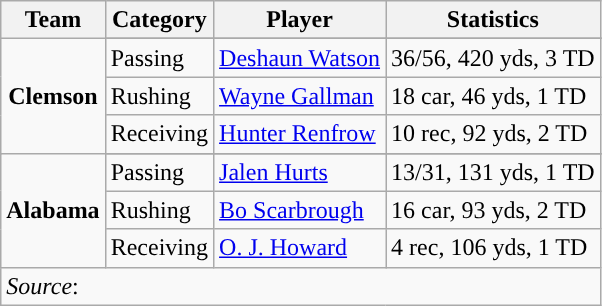<table class="wikitable">
<tr>
<th>Team</th>
<th>Category</th>
<th>Player</th>
<th>Statistics</th>
</tr>
<tr>
<td rowspan=4 style="text-align:center; "><strong>Clemson</strong></td>
</tr>
<tr>
<td>Passing</td>
<td><a href='#'>Deshaun Watson</a></td>
<td>36/56, 420 yds, 3 TD</td>
</tr>
<tr>
<td>Rushing</td>
<td><a href='#'>Wayne Gallman</a></td>
<td>18 car, 46 yds, 1 TD</td>
</tr>
<tr>
<td>Receiving</td>
<td><a href='#'>Hunter Renfrow</a></td>
<td>10 rec, 92 yds, 2 TD</td>
</tr>
<tr>
<td rowspan=4 style="text-align:center; "><strong>Alabama</strong></td>
</tr>
<tr>
<td>Passing</td>
<td><a href='#'>Jalen Hurts</a></td>
<td>13/31, 131 yds, 1 TD</td>
</tr>
<tr>
<td>Rushing</td>
<td><a href='#'>Bo Scarbrough</a></td>
<td>16 car, 93 yds, 2 TD</td>
</tr>
<tr>
<td>Receiving</td>
<td><a href='#'>O. J. Howard</a></td>
<td>4 rec, 106 yds, 1 TD</td>
</tr>
<tr>
<td colspan=4><em>Source</em>: </td>
</tr>
</table>
